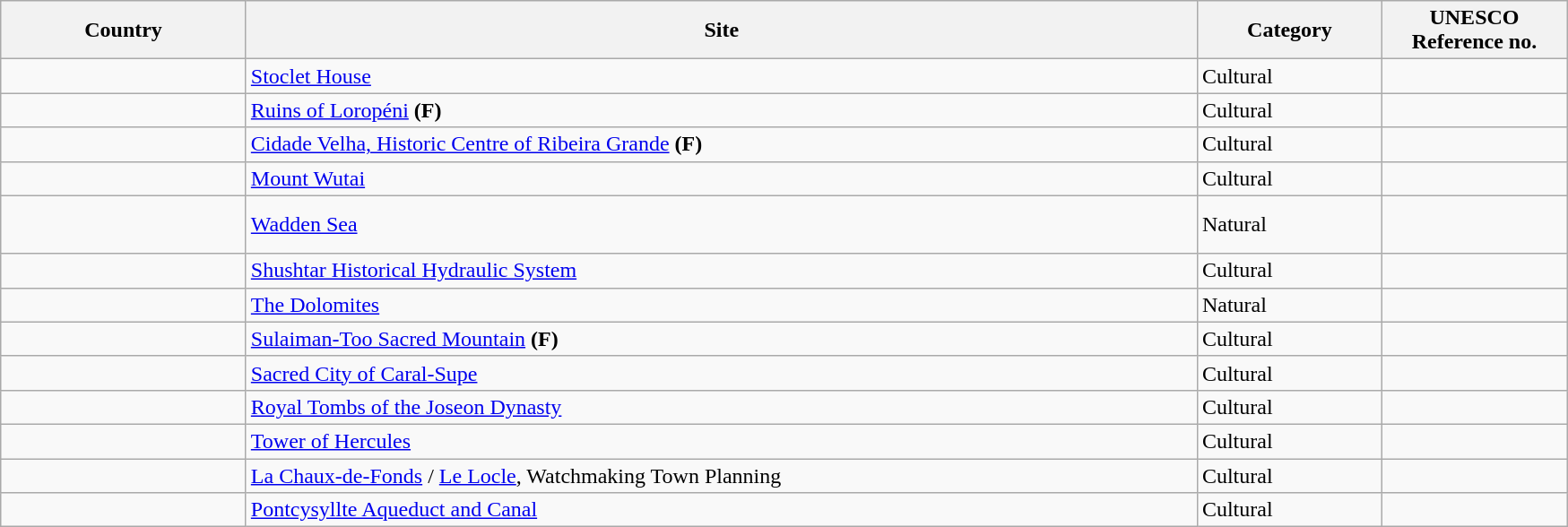<table class="wikitable sortable" style="font-size:100%;">
<tr>
<th scope="col" width="175">Country</th>
<th scope="col" width="700">Site</th>
<th scope="col" width="130">Category</th>
<th scope="col" width="130">UNESCO Reference no.</th>
</tr>
<tr>
<td></td>
<td><a href='#'>Stoclet House</a></td>
<td>Cultural</td>
<td></td>
</tr>
<tr>
<td></td>
<td><a href='#'>Ruins of Loropéni</a> <strong>(F)</strong></td>
<td>Cultural</td>
<td></td>
</tr>
<tr>
<td></td>
<td><a href='#'>Cidade Velha, Historic Centre of Ribeira Grande</a> <strong>(F)</strong></td>
<td>Cultural</td>
<td></td>
</tr>
<tr>
<td></td>
<td><a href='#'>Mount Wutai</a></td>
<td>Cultural</td>
<td></td>
</tr>
<tr>
<td><br><br></td>
<td><a href='#'>Wadden Sea</a></td>
<td>Natural</td>
<td></td>
</tr>
<tr>
<td></td>
<td><a href='#'>Shushtar Historical Hydraulic System</a></td>
<td>Cultural</td>
<td></td>
</tr>
<tr>
<td></td>
<td><a href='#'>The Dolomites</a></td>
<td>Natural</td>
<td></td>
</tr>
<tr>
<td></td>
<td><a href='#'>Sulaiman-Too Sacred Mountain</a> <strong>(F)</strong></td>
<td>Cultural</td>
<td></td>
</tr>
<tr>
<td></td>
<td><a href='#'>Sacred City of Caral-Supe</a></td>
<td>Cultural</td>
<td></td>
</tr>
<tr>
<td></td>
<td><a href='#'>Royal Tombs of the Joseon Dynasty</a></td>
<td>Cultural</td>
<td></td>
</tr>
<tr>
<td></td>
<td><a href='#'>Tower of Hercules</a></td>
<td>Cultural</td>
<td></td>
</tr>
<tr>
<td></td>
<td><a href='#'>La Chaux-de-Fonds</a> / <a href='#'>Le Locle</a>, Watchmaking Town Planning</td>
<td>Cultural</td>
<td></td>
</tr>
<tr>
<td></td>
<td><a href='#'>Pontcysyllte Aqueduct and Canal</a></td>
<td>Cultural</td>
<td></td>
</tr>
</table>
